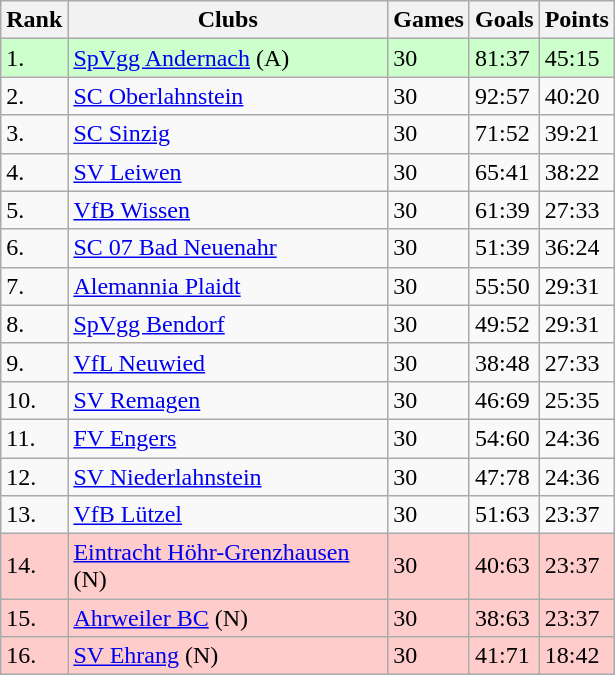<table class="wikitable" style="width:410px;">
<tr>
<th>Rank</th>
<th>Clubs</th>
<th>Games</th>
<th>Goals</th>
<th>Points</th>
</tr>
<tr bgcolor="ccffcc">
<td>1.</td>
<td><a href='#'>SpVgg Andernach</a> (A)</td>
<td>30</td>
<td>81:37</td>
<td>45:15</td>
</tr>
<tr>
<td>2.</td>
<td><a href='#'>SC Oberlahnstein</a></td>
<td>30</td>
<td>92:57</td>
<td>40:20</td>
</tr>
<tr>
<td>3.</td>
<td><a href='#'>SC Sinzig</a></td>
<td>30</td>
<td>71:52</td>
<td>39:21</td>
</tr>
<tr>
<td>4.</td>
<td><a href='#'>SV Leiwen</a></td>
<td>30</td>
<td>65:41</td>
<td>38:22</td>
</tr>
<tr>
<td>5.</td>
<td><a href='#'>VfB Wissen</a></td>
<td>30</td>
<td>61:39</td>
<td>27:33</td>
</tr>
<tr>
<td>6.</td>
<td><a href='#'>SC 07 Bad Neuenahr</a></td>
<td>30</td>
<td>51:39</td>
<td>36:24</td>
</tr>
<tr>
<td>7.</td>
<td><a href='#'>Alemannia Plaidt</a></td>
<td>30</td>
<td>55:50</td>
<td>29:31</td>
</tr>
<tr>
<td>8.</td>
<td><a href='#'>SpVgg Bendorf</a></td>
<td>30</td>
<td>49:52</td>
<td>29:31</td>
</tr>
<tr>
<td>9.</td>
<td><a href='#'>VfL Neuwied</a></td>
<td>30</td>
<td>38:48</td>
<td>27:33</td>
</tr>
<tr>
<td>10.</td>
<td><a href='#'>SV Remagen</a></td>
<td>30</td>
<td>46:69</td>
<td>25:35</td>
</tr>
<tr>
<td>11.</td>
<td><a href='#'>FV Engers</a></td>
<td>30</td>
<td>54:60</td>
<td>24:36</td>
</tr>
<tr>
<td>12.</td>
<td><a href='#'>SV Niederlahnstein</a></td>
<td>30</td>
<td>47:78</td>
<td>24:36</td>
</tr>
<tr>
<td>13.</td>
<td><a href='#'>VfB Lützel</a></td>
<td>30</td>
<td>51:63</td>
<td>23:37</td>
</tr>
<tr bgcolor="#ffcccc">
<td>14.</td>
<td><a href='#'>Eintracht Höhr-Grenzhausen</a> (N)</td>
<td>30</td>
<td>40:63</td>
<td>23:37</td>
</tr>
<tr bgcolor="#ffcccc">
<td>15.</td>
<td><a href='#'>Ahrweiler BC</a> (N)</td>
<td>30</td>
<td>38:63</td>
<td>23:37</td>
</tr>
<tr bgcolor="#ffcccc">
<td>16.</td>
<td><a href='#'>SV Ehrang</a> (N)</td>
<td>30</td>
<td>41:71</td>
<td>18:42</td>
</tr>
</table>
